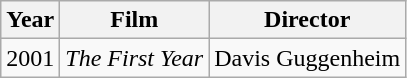<table class="wikitable">
<tr>
<th>Year</th>
<th>Film</th>
<th>Director</th>
</tr>
<tr>
<td>2001</td>
<td><em>The First Year</em></td>
<td>Davis Guggenheim</td>
</tr>
</table>
